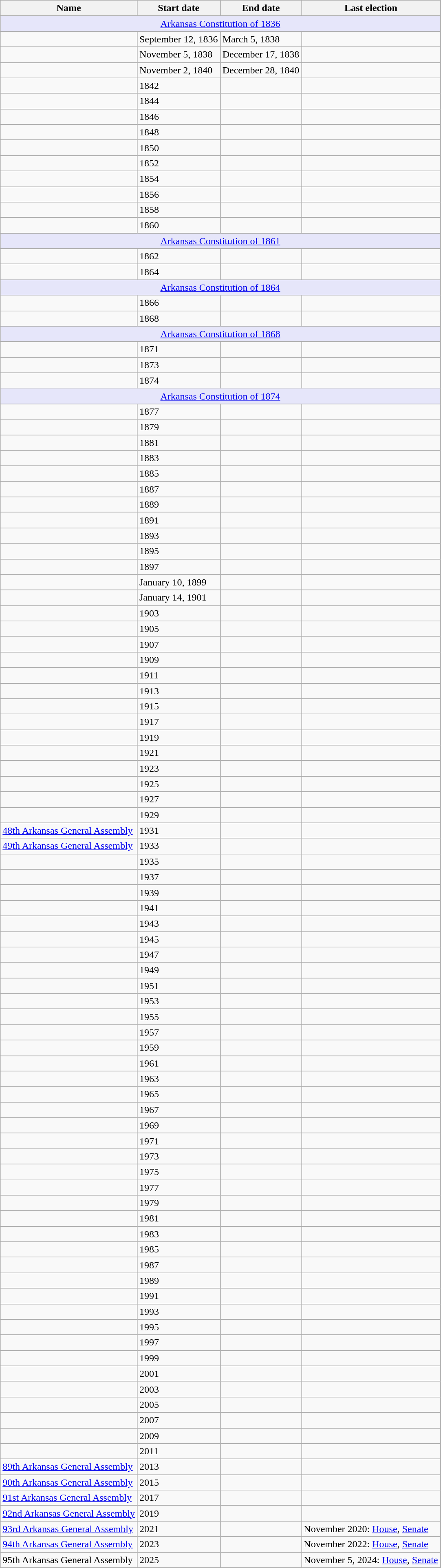<table class="wikitable mw-datatable sticky-header">
<tr>
<th>Name</th>
<th>Start date</th>
<th>End date</th>
<th>Last election</th>
</tr>
<tr>
<td colspan=4 style="text-align: center; background-color:#E6E6FA;"><a href='#'>Arkansas Constitution of 1836</a> </td>
</tr>
<tr>
<td></td>
<td>September 12, 1836</td>
<td>March 5, 1838</td>
<td></td>
</tr>
<tr>
<td></td>
<td>November 5, 1838</td>
<td>December 17, 1838</td>
<td></td>
</tr>
<tr>
<td></td>
<td>November 2, 1840</td>
<td>December 28, 1840</td>
<td></td>
</tr>
<tr>
<td></td>
<td>1842</td>
<td></td>
<td></td>
</tr>
<tr>
<td></td>
<td>1844</td>
<td></td>
<td></td>
</tr>
<tr>
<td></td>
<td>1846</td>
<td></td>
<td></td>
</tr>
<tr>
<td></td>
<td>1848</td>
<td></td>
<td></td>
</tr>
<tr>
<td></td>
<td>1850</td>
<td></td>
<td></td>
</tr>
<tr>
<td></td>
<td>1852</td>
<td></td>
<td></td>
</tr>
<tr>
<td></td>
<td>1854</td>
<td></td>
<td></td>
</tr>
<tr>
<td></td>
<td>1856</td>
<td></td>
<td></td>
</tr>
<tr>
<td></td>
<td>1858</td>
<td></td>
<td></td>
</tr>
<tr>
<td></td>
<td>1860</td>
<td></td>
<td></td>
</tr>
<tr>
<td colspan=4 style="text-align: center; background-color:#E6E6FA;"><a href='#'>Arkansas Constitution of 1861</a> </td>
</tr>
<tr>
<td></td>
<td>1862</td>
<td></td>
<td></td>
</tr>
<tr>
<td></td>
<td>1864</td>
<td></td>
<td></td>
</tr>
<tr>
<td colspan=4 style="text-align: center; background-color:#E6E6FA;"><a href='#'>Arkansas Constitution of 1864</a> </td>
</tr>
<tr>
<td></td>
<td>1866</td>
<td></td>
<td></td>
</tr>
<tr>
<td></td>
<td>1868</td>
<td></td>
<td></td>
</tr>
<tr>
<td colspan=4 style="text-align: center; background-color:#E6E6FA;"><a href='#'>Arkansas Constitution of 1868</a> </td>
</tr>
<tr>
<td></td>
<td>1871</td>
<td></td>
<td></td>
</tr>
<tr>
<td></td>
<td>1873</td>
<td></td>
<td></td>
</tr>
<tr>
<td></td>
<td>1874</td>
<td></td>
<td></td>
</tr>
<tr>
<td colspan=4 style="text-align: center; background-color:#E6E6FA;"><a href='#'>Arkansas Constitution of 1874</a> </td>
</tr>
<tr>
<td></td>
<td>1877</td>
<td></td>
<td></td>
</tr>
<tr>
<td></td>
<td>1879</td>
<td></td>
<td></td>
</tr>
<tr>
<td></td>
<td>1881</td>
<td></td>
<td></td>
</tr>
<tr>
<td></td>
<td>1883</td>
<td></td>
<td></td>
</tr>
<tr>
<td></td>
<td>1885</td>
<td></td>
<td></td>
</tr>
<tr>
<td></td>
<td>1887</td>
<td></td>
<td></td>
</tr>
<tr>
<td></td>
<td>1889</td>
<td></td>
<td></td>
</tr>
<tr>
<td></td>
<td>1891</td>
<td></td>
<td></td>
</tr>
<tr>
<td></td>
<td>1893</td>
<td></td>
<td></td>
</tr>
<tr>
<td></td>
<td>1895</td>
<td></td>
<td></td>
</tr>
<tr>
<td></td>
<td>1897</td>
<td></td>
<td></td>
</tr>
<tr>
<td></td>
<td>January 10, 1899</td>
<td></td>
<td></td>
</tr>
<tr>
<td></td>
<td>January 14, 1901</td>
<td></td>
<td></td>
</tr>
<tr>
<td></td>
<td>1903</td>
<td></td>
<td></td>
</tr>
<tr>
<td></td>
<td>1905</td>
<td></td>
<td></td>
</tr>
<tr>
<td></td>
<td>1907</td>
<td></td>
<td></td>
</tr>
<tr>
<td></td>
<td>1909</td>
<td></td>
<td></td>
</tr>
<tr>
<td></td>
<td>1911</td>
<td></td>
<td></td>
</tr>
<tr>
<td></td>
<td>1913</td>
<td></td>
<td></td>
</tr>
<tr>
<td></td>
<td>1915</td>
<td></td>
<td></td>
</tr>
<tr>
<td></td>
<td>1917</td>
<td></td>
<td></td>
</tr>
<tr>
<td></td>
<td>1919</td>
<td></td>
<td></td>
</tr>
<tr>
<td></td>
<td>1921</td>
<td></td>
<td></td>
</tr>
<tr>
<td></td>
<td>1923</td>
<td></td>
<td></td>
</tr>
<tr>
<td></td>
<td>1925</td>
<td></td>
<td></td>
</tr>
<tr>
<td></td>
<td>1927</td>
<td></td>
<td></td>
</tr>
<tr>
<td></td>
<td>1929</td>
<td></td>
<td></td>
</tr>
<tr>
<td><a href='#'>48th Arkansas General Assembly</a></td>
<td>1931</td>
<td></td>
<td></td>
</tr>
<tr>
<td><a href='#'>49th Arkansas General Assembly</a></td>
<td>1933</td>
<td></td>
<td></td>
</tr>
<tr>
<td></td>
<td>1935</td>
<td></td>
<td></td>
</tr>
<tr>
<td></td>
<td>1937</td>
<td></td>
<td></td>
</tr>
<tr>
<td></td>
<td>1939</td>
<td></td>
<td></td>
</tr>
<tr>
<td></td>
<td>1941</td>
<td></td>
<td></td>
</tr>
<tr>
<td></td>
<td>1943</td>
<td></td>
<td></td>
</tr>
<tr>
<td></td>
<td>1945</td>
<td></td>
<td></td>
</tr>
<tr>
<td></td>
<td>1947</td>
<td></td>
<td></td>
</tr>
<tr>
<td></td>
<td>1949</td>
<td></td>
<td></td>
</tr>
<tr>
<td></td>
<td>1951</td>
<td></td>
<td></td>
</tr>
<tr>
<td></td>
<td>1953</td>
<td></td>
<td></td>
</tr>
<tr>
<td></td>
<td>1955</td>
<td></td>
<td></td>
</tr>
<tr>
<td></td>
<td>1957</td>
<td></td>
<td></td>
</tr>
<tr>
<td></td>
<td>1959</td>
<td></td>
<td></td>
</tr>
<tr>
<td></td>
<td>1961</td>
<td></td>
<td></td>
</tr>
<tr>
<td></td>
<td>1963</td>
<td></td>
<td></td>
</tr>
<tr>
<td></td>
<td>1965</td>
<td></td>
<td></td>
</tr>
<tr>
<td></td>
<td>1967</td>
<td></td>
<td></td>
</tr>
<tr>
<td></td>
<td>1969</td>
<td></td>
<td></td>
</tr>
<tr>
<td></td>
<td>1971</td>
<td></td>
<td></td>
</tr>
<tr>
<td></td>
<td>1973</td>
<td></td>
<td></td>
</tr>
<tr>
<td></td>
<td>1975</td>
<td></td>
<td></td>
</tr>
<tr>
<td></td>
<td>1977</td>
<td></td>
<td></td>
</tr>
<tr>
<td></td>
<td>1979</td>
<td></td>
<td></td>
</tr>
<tr>
<td></td>
<td>1981</td>
<td></td>
<td></td>
</tr>
<tr>
<td></td>
<td>1983</td>
<td></td>
<td></td>
</tr>
<tr>
<td></td>
<td>1985</td>
<td></td>
<td></td>
</tr>
<tr>
<td></td>
<td>1987 </td>
<td></td>
<td></td>
</tr>
<tr>
<td></td>
<td>1989 </td>
<td></td>
<td></td>
</tr>
<tr>
<td></td>
<td>1991 </td>
<td></td>
<td></td>
</tr>
<tr>
<td></td>
<td>1993 </td>
<td></td>
<td></td>
</tr>
<tr>
<td></td>
<td>1995 </td>
<td></td>
<td></td>
</tr>
<tr>
<td></td>
<td>1997 </td>
<td></td>
<td></td>
</tr>
<tr>
<td></td>
<td>1999 </td>
<td></td>
<td></td>
</tr>
<tr>
<td></td>
<td>2001 </td>
<td></td>
<td></td>
</tr>
<tr>
<td></td>
<td>2003 </td>
<td></td>
<td></td>
</tr>
<tr>
<td></td>
<td>2005 </td>
<td></td>
<td></td>
</tr>
<tr>
<td></td>
<td>2007 </td>
<td></td>
<td></td>
</tr>
<tr>
<td></td>
<td>2009 </td>
<td></td>
<td></td>
</tr>
<tr>
<td></td>
<td>2011 </td>
<td></td>
<td></td>
</tr>
<tr>
<td><a href='#'>89th Arkansas General Assembly</a></td>
<td>2013 </td>
<td></td>
<td></td>
</tr>
<tr>
<td><a href='#'>90th Arkansas General Assembly</a></td>
<td>2015 </td>
<td></td>
<td></td>
</tr>
<tr>
<td><a href='#'>91st Arkansas General Assembly</a></td>
<td>2017 </td>
<td></td>
<td></td>
</tr>
<tr>
<td><a href='#'>92nd Arkansas General Assembly</a></td>
<td>2019 </td>
<td></td>
<td></td>
</tr>
<tr>
<td><a href='#'>93rd Arkansas General Assembly</a></td>
<td>2021 </td>
<td></td>
<td>November 2020: <a href='#'>House</a>, <a href='#'>Senate</a></td>
</tr>
<tr>
<td><a href='#'>94th Arkansas General Assembly</a></td>
<td>2023 </td>
<td></td>
<td>November 2022: <a href='#'>House</a>, <a href='#'>Senate</a></td>
</tr>
<tr>
<td>95th Arkansas General Assembly</td>
<td>2025</td>
<td></td>
<td>November 5, 2024: <a href='#'>House</a>, <a href='#'>Senate</a></td>
</tr>
<tr>
</tr>
</table>
